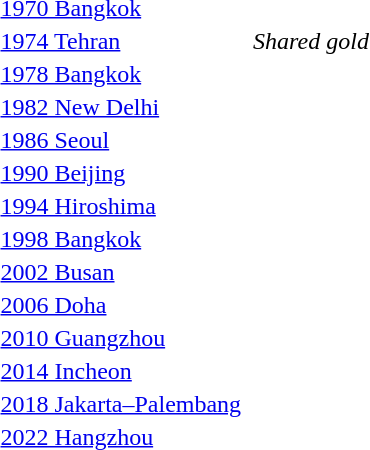<table>
<tr>
<td><a href='#'>1970 Bangkok</a></td>
<td></td>
<td></td>
<td></td>
</tr>
<tr>
<td rowspan=2><a href='#'>1974 Tehran</a></td>
<td></td>
<td rowspan=2><em>Shared gold</em></td>
<td rowspan=2></td>
</tr>
<tr>
<td></td>
</tr>
<tr>
<td><a href='#'>1978 Bangkok</a></td>
<td></td>
<td></td>
<td></td>
</tr>
<tr>
<td><a href='#'>1982 New Delhi</a></td>
<td></td>
<td></td>
<td></td>
</tr>
<tr>
<td><a href='#'>1986 Seoul</a></td>
<td></td>
<td></td>
<td></td>
</tr>
<tr>
<td><a href='#'>1990 Beijing</a></td>
<td></td>
<td></td>
<td></td>
</tr>
<tr>
<td><a href='#'>1994 Hiroshima</a></td>
<td></td>
<td></td>
<td></td>
</tr>
<tr>
<td><a href='#'>1998 Bangkok</a></td>
<td></td>
<td></td>
<td></td>
</tr>
<tr>
<td><a href='#'>2002 Busan</a></td>
<td></td>
<td></td>
<td></td>
</tr>
<tr>
<td rowspan=2><a href='#'>2006 Doha</a></td>
<td rowspan=2></td>
<td rowspan=2></td>
<td></td>
</tr>
<tr>
<td></td>
</tr>
<tr>
<td rowspan=2><a href='#'>2010 Guangzhou</a></td>
<td rowspan=2></td>
<td rowspan=2></td>
<td></td>
</tr>
<tr>
<td></td>
</tr>
<tr>
<td rowspan=2><a href='#'>2014 Incheon</a></td>
<td rowspan=2></td>
<td rowspan=2></td>
<td></td>
</tr>
<tr>
<td></td>
</tr>
<tr>
<td rowspan=2><a href='#'>2018 Jakarta–Palembang</a></td>
<td rowspan=2></td>
<td rowspan=2></td>
<td></td>
</tr>
<tr>
<td></td>
</tr>
<tr>
<td rowspan=2><a href='#'>2022 Hangzhou</a></td>
<td rowspan=2></td>
<td rowspan=2></td>
<td></td>
</tr>
<tr>
<td></td>
</tr>
</table>
